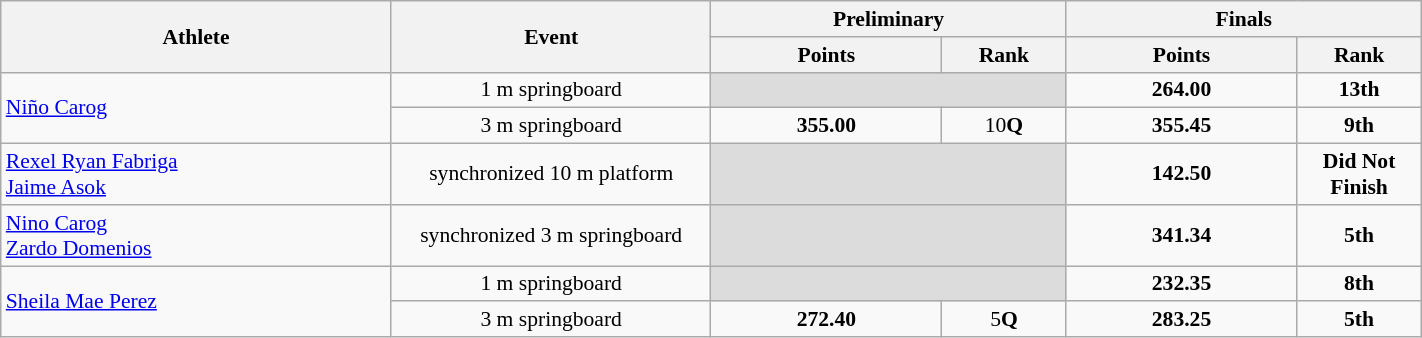<table class="wikitable" width="75%" style="text-align:center; font-size:90%">
<tr>
<th rowspan="2" width="22%">Athlete</th>
<th rowspan="2" width="18%">Event</th>
<th colspan="2" width="20%">Preliminary</th>
<th colspan="2" width="20%">Finals</th>
</tr>
<tr>
<th width="13%">Points</th>
<th>Rank</th>
<th width="13%">Points</th>
<th>Rank</th>
</tr>
<tr>
<td rowspan="2" align="left"><a href='#'>Niño Carog</a></td>
<td>1 m springboard</td>
<td bgcolor=#DCDCDC colspan="2"></td>
<td><strong>264.00</strong></td>
<td><strong>13th</strong></td>
</tr>
<tr>
<td>3 m springboard</td>
<td><strong>355.00</strong></td>
<td>10<strong>Q</strong></td>
<td><strong>355.45</strong></td>
<td><strong>9th</strong></td>
</tr>
<tr>
<td rowspan="1" align="left"><a href='#'>Rexel Ryan Fabriga</a><br><a href='#'>Jaime Asok</a></td>
<td>synchronized 10 m platform</td>
<td bgcolor=#DCDCDC colspan="2"></td>
<td><strong>142.50</strong></td>
<td><strong>Did Not Finish</strong></td>
</tr>
<tr>
<td rowspan="1" align="left"><a href='#'>Nino Carog</a><br><a href='#'>Zardo Domenios</a></td>
<td>synchronized 3 m springboard</td>
<td bgcolor=#DCDCDC colspan="2"></td>
<td><strong>341.34</strong></td>
<td><strong>5th</strong></td>
</tr>
<tr>
<td rowspan="2" align="left"><a href='#'>Sheila Mae Perez</a></td>
<td>1 m springboard</td>
<td bgcolor=#DCDCDC colspan="2"></td>
<td><strong>232.35</strong></td>
<td><strong>8th</strong></td>
</tr>
<tr>
<td>3 m springboard</td>
<td><strong>272.40</strong></td>
<td>5<strong>Q</strong></td>
<td><strong>283.25</strong></td>
<td><strong>5th</strong></td>
</tr>
</table>
